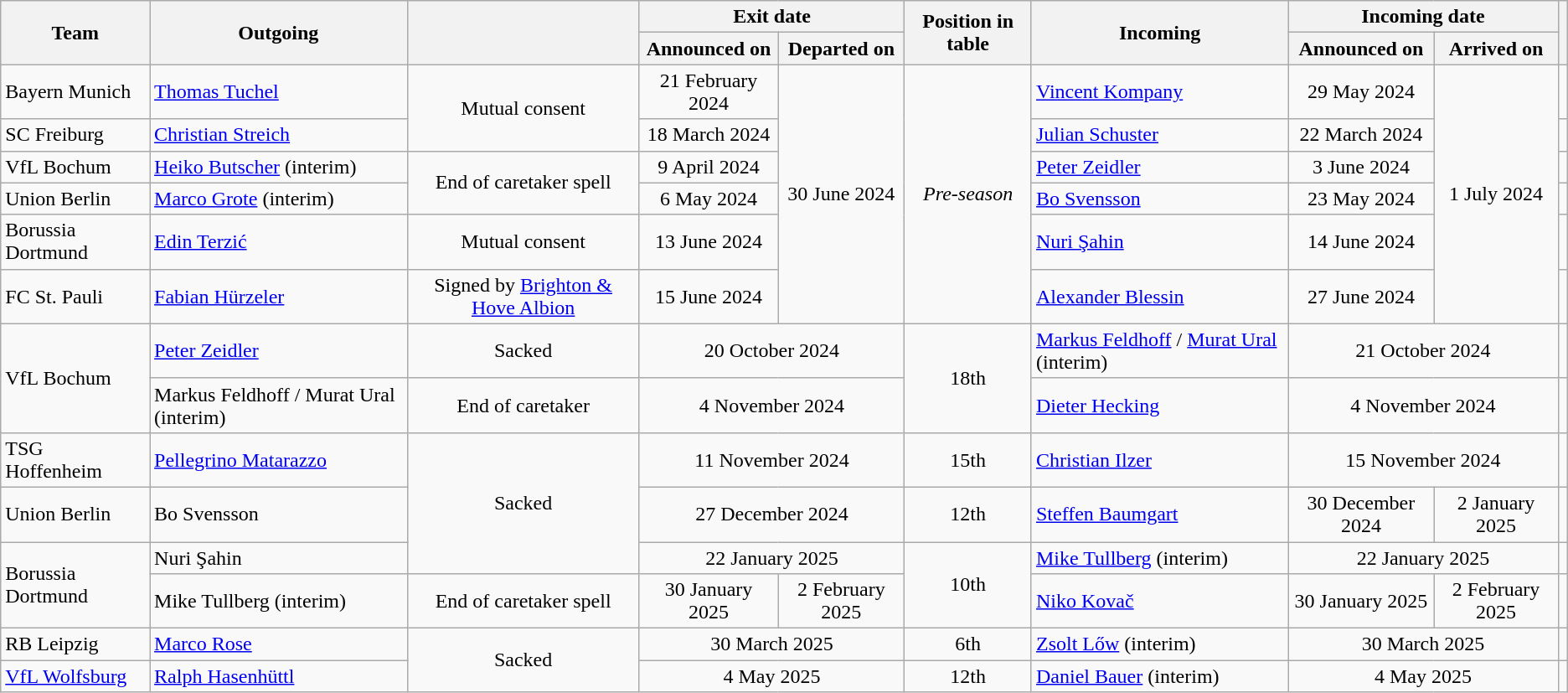<table class="wikitable" style="text-align:center">
<tr>
<th rowspan="2">Team</th>
<th rowspan="2">Outgoing</th>
<th rowspan="2"></th>
<th colspan="2">Exit date</th>
<th rowspan="2">Position in table</th>
<th rowspan="2">Incoming</th>
<th colspan="2">Incoming date</th>
<th rowspan="2"></th>
</tr>
<tr>
<th>Announced on</th>
<th>Departed on</th>
<th>Announced on</th>
<th>Arrived on</th>
</tr>
<tr>
<td align="left">Bayern Munich</td>
<td align="left"> <a href='#'>Thomas Tuchel</a></td>
<td rowspan=2>Mutual consent</td>
<td>21 February 2024</td>
<td rowspan=6>30 June 2024</td>
<td rowspan=6><em>Pre-season</em></td>
<td align="left"> <a href='#'>Vincent Kompany</a></td>
<td>29 May 2024</td>
<td rowspan=6>1 July 2024</td>
<td></td>
</tr>
<tr>
<td align="left">SC Freiburg</td>
<td align="left"> <a href='#'>Christian Streich</a></td>
<td>18 March 2024</td>
<td align="left"> <a href='#'>Julian Schuster</a></td>
<td>22 March 2024</td>
<td></td>
</tr>
<tr>
<td align="left">VfL Bochum</td>
<td align="left"> <a href='#'>Heiko Butscher</a> (interim)</td>
<td rowspan=2>End of caretaker spell</td>
<td>9 April 2024</td>
<td align="left"> <a href='#'>Peter Zeidler</a></td>
<td>3 June 2024</td>
<td></td>
</tr>
<tr>
<td align="left">Union Berlin</td>
<td align="left"> <a href='#'>Marco Grote</a> (interim)</td>
<td>6 May 2024</td>
<td align="left"> <a href='#'>Bo Svensson</a></td>
<td>23 May 2024</td>
<td></td>
</tr>
<tr>
<td align="left">Borussia Dortmund</td>
<td align="left"> <a href='#'>Edin Terzić</a></td>
<td>Mutual consent</td>
<td>13 June 2024</td>
<td align="left"> <a href='#'>Nuri Şahin</a></td>
<td>14 June 2024</td>
<td></td>
</tr>
<tr>
<td align="left">FC St. Pauli</td>
<td align="left"> <a href='#'>Fabian Hürzeler</a></td>
<td>Signed by <a href='#'>Brighton & Hove Albion</a></td>
<td>15 June 2024</td>
<td align="left"> <a href='#'>Alexander Blessin</a></td>
<td>27 June 2024</td>
<td></td>
</tr>
<tr>
<td align="left" rowspan=2>VfL Bochum</td>
<td align="left"> <a href='#'>Peter Zeidler</a></td>
<td>Sacked</td>
<td colspan=2>20 October 2024</td>
<td rowspan=2>18th</td>
<td align="left"> <a href='#'>Markus Feldhoff</a> /  <a href='#'>Murat Ural</a> (interim)</td>
<td colspan=2>21 October 2024</td>
<td></td>
</tr>
<tr>
<td align="left"> Markus Feldhoff /  Murat Ural (interim)</td>
<td>End of caretaker</td>
<td colspan=2>4 November 2024</td>
<td align="left"> <a href='#'>Dieter Hecking</a></td>
<td colspan=2>4 November 2024</td>
<td></td>
</tr>
<tr>
<td align="left">TSG Hoffenheim</td>
<td align="left"> <a href='#'>Pellegrino Matarazzo</a></td>
<td rowspan=3>Sacked</td>
<td colspan=2>11 November 2024</td>
<td>15th</td>
<td align="left"> <a href='#'>Christian Ilzer</a></td>
<td colspan=2>15 November 2024</td>
<td></td>
</tr>
<tr>
<td align="left">Union Berlin</td>
<td align="left"> Bo Svensson</td>
<td colspan=2>27 December 2024</td>
<td>12th</td>
<td align="left"> <a href='#'>Steffen Baumgart</a></td>
<td>30 December 2024</td>
<td>2 January 2025</td>
<td></td>
</tr>
<tr>
<td align="left" rowspan=2>Borussia Dortmund</td>
<td align="left"> Nuri Şahin</td>
<td colspan=2>22 January 2025</td>
<td rowspan=2>10th</td>
<td align="left"> <a href='#'>Mike Tullberg</a> (interim)</td>
<td colspan=2>22 January 2025</td>
<td></td>
</tr>
<tr>
<td align="left"> Mike Tullberg (interim)</td>
<td>End of caretaker spell</td>
<td>30 January 2025</td>
<td>2 February 2025</td>
<td align="left"> <a href='#'>Niko Kovač</a></td>
<td>30 January 2025</td>
<td>2 February 2025</td>
<td></td>
</tr>
<tr>
<td align="left">RB Leipzig</td>
<td align="left"> <a href='#'>Marco Rose</a></td>
<td rowspan=2>Sacked</td>
<td colspan=2>30 March 2025</td>
<td>6th</td>
<td align="left"> <a href='#'>Zsolt Lőw</a> (interim)</td>
<td colspan=2>30 March 2025</td>
<td></td>
</tr>
<tr>
<td align="left"><a href='#'>VfL Wolfsburg</a></td>
<td align="left"> <a href='#'>Ralph Hasenhüttl</a></td>
<td colspan=2>4 May 2025</td>
<td>12th</td>
<td align="left"> <a href='#'>Daniel Bauer</a> (interim)</td>
<td colspan=2>4 May 2025</td>
<td></td>
</tr>
</table>
